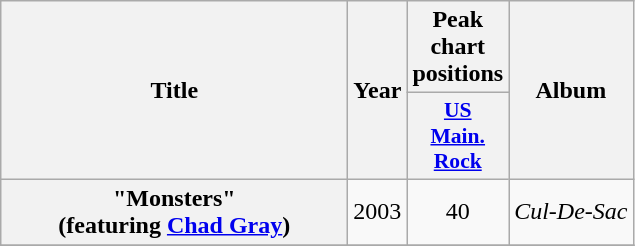<table class="wikitable plainrowheaders" style="text-align:center;">
<tr>
<th scope="col" rowspan="2" style="width:14em;">Title</th>
<th scope="col" rowspan="2">Year</th>
<th scope="col" colspan="1">Peak chart positions</th>
<th scope="col" rowspan="2">Album</th>
</tr>
<tr>
<th scope="col" style="width:3em;font-size:90%;"><a href='#'>US<br>Main. Rock</a><br></th>
</tr>
<tr>
<th scope="row">"Monsters"<br><span>(featuring <a href='#'>Chad Gray</a>)</span></th>
<td>2003</td>
<td>40</td>
<td><em>Cul-De-Sac</em></td>
</tr>
<tr>
</tr>
</table>
